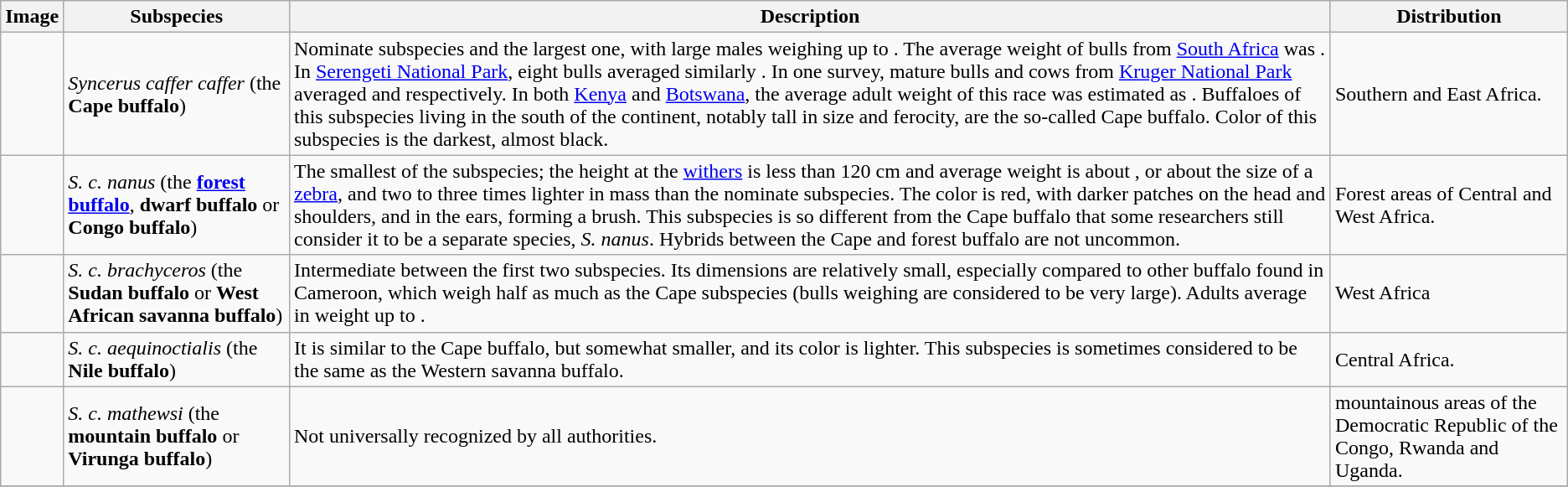<table class="wikitable ">
<tr>
<th>Image</th>
<th>Subspecies</th>
<th>Description</th>
<th>Distribution</th>
</tr>
<tr>
<td></td>
<td><em>Syncerus caffer caffer</em> (the <strong>Cape buffalo</strong>)</td>
<td>Nominate subspecies and the largest one, with large males weighing up to . The average weight of bulls from <a href='#'>South Africa</a> was . In <a href='#'>Serengeti National Park</a>, eight bulls averaged similarly . In one survey, mature bulls and cows from <a href='#'>Kruger National Park</a> averaged  and  respectively.  In both <a href='#'>Kenya</a> and <a href='#'>Botswana</a>, the average adult weight of this race was estimated as .  Buffaloes of this subspecies living in the south of the continent, notably tall in size and ferocity, are the so-called Cape buffalo. Color of this subspecies is the darkest, almost black.</td>
<td>Southern and East Africa.</td>
</tr>
<tr>
<td></td>
<td><em>S. c. nanus</em> (the <strong><a href='#'>forest buffalo</a></strong>, <strong>dwarf buffalo</strong> or <strong>Congo buffalo</strong>)</td>
<td>The smallest of the subspecies; the height at the <a href='#'>withers</a> is less than 120 cm and average weight is about , or about the size of a <a href='#'>zebra</a>, and two to three times lighter in mass than the nominate subspecies. The color is red, with darker patches on the head and shoulders, and in the ears, forming a brush.  This subspecies is so different from the Cape buffalo that some researchers still consider it to be a separate species, <em>S.  nanus</em>. Hybrids between the Cape and forest buffalo are not uncommon.</td>
<td>Forest areas of Central and West Africa.</td>
</tr>
<tr>
<td></td>
<td><em>S. c. brachyceros</em> (the <strong>Sudan buffalo</strong> or <strong>West African savanna buffalo</strong>)</td>
<td>Intermediate between the first two subspecies.   Its dimensions are relatively small, especially compared to other buffalo found in Cameroon, which weigh half as much as the Cape subspecies (bulls weighing  are considered to be very large). Adults average in weight up to .</td>
<td>West Africa</td>
</tr>
<tr>
<td></td>
<td><em>S. c.  aequinoctialis</em> (the <strong>Nile buffalo</strong>)</td>
<td>It is similar to the Cape buffalo, but somewhat smaller, and its color is lighter. This subspecies is sometimes considered to be the same as the Western savanna buffalo.</td>
<td>Central Africa.</td>
</tr>
<tr>
<td></td>
<td><em>S. c. mathewsi</em> (the <strong>mountain buffalo</strong> or <strong>Virunga buffalo</strong>)</td>
<td>Not universally recognized by all authorities.</td>
<td>mountainous areas of the Democratic Republic of the Congo, Rwanda and Uganda.</td>
</tr>
<tr>
</tr>
</table>
